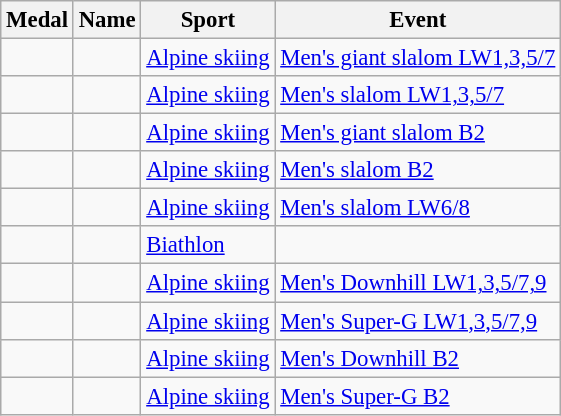<table class="wikitable sortable" style="font-size:95%">
<tr>
<th>Medal</th>
<th>Name</th>
<th>Sport</th>
<th>Event</th>
</tr>
<tr>
<td></td>
<td></td>
<td><a href='#'>Alpine skiing</a></td>
<td><a href='#'>Men's giant slalom LW1,3,5/7</a></td>
</tr>
<tr>
<td></td>
<td></td>
<td><a href='#'>Alpine skiing</a></td>
<td><a href='#'>Men's slalom LW1,3,5/7</a></td>
</tr>
<tr>
<td></td>
<td></td>
<td><a href='#'>Alpine skiing</a></td>
<td><a href='#'>Men's giant slalom B2</a></td>
</tr>
<tr>
<td></td>
<td></td>
<td><a href='#'>Alpine skiing</a></td>
<td><a href='#'>Men's slalom B2</a></td>
</tr>
<tr>
<td></td>
<td></td>
<td><a href='#'>Alpine skiing</a></td>
<td><a href='#'>Men's slalom LW6/8</a></td>
</tr>
<tr>
<td></td>
<td></td>
<td><a href='#'>Biathlon</a></td>
<td></td>
</tr>
<tr>
<td></td>
<td></td>
<td><a href='#'>Alpine skiing</a></td>
<td><a href='#'>Men's Downhill LW1,3,5/7,9</a></td>
</tr>
<tr>
<td></td>
<td></td>
<td><a href='#'>Alpine skiing</a></td>
<td><a href='#'>Men's Super-G LW1,3,5/7,9</a></td>
</tr>
<tr>
<td></td>
<td></td>
<td><a href='#'>Alpine skiing</a></td>
<td><a href='#'>Men's Downhill B2</a></td>
</tr>
<tr>
<td></td>
<td></td>
<td><a href='#'>Alpine skiing</a></td>
<td><a href='#'>Men's Super-G B2</a></td>
</tr>
</table>
